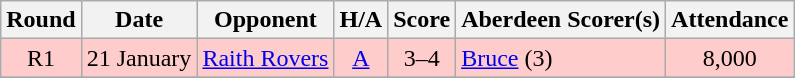<table class="wikitable" style="text-align:center">
<tr>
<th>Round</th>
<th>Date</th>
<th>Opponent</th>
<th>H/A</th>
<th>Score</th>
<th>Aberdeen Scorer(s)</th>
<th>Attendance</th>
</tr>
<tr bgcolor=#FFCCCC>
<td>R1</td>
<td align=left>21 January</td>
<td align=left><a href='#'>Raith Rovers</a></td>
<td><a href='#'>A</a></td>
<td>3–4</td>
<td align=left><a href='#'>Bruce</a> (3)</td>
<td>8,000</td>
</tr>
<tr>
</tr>
</table>
